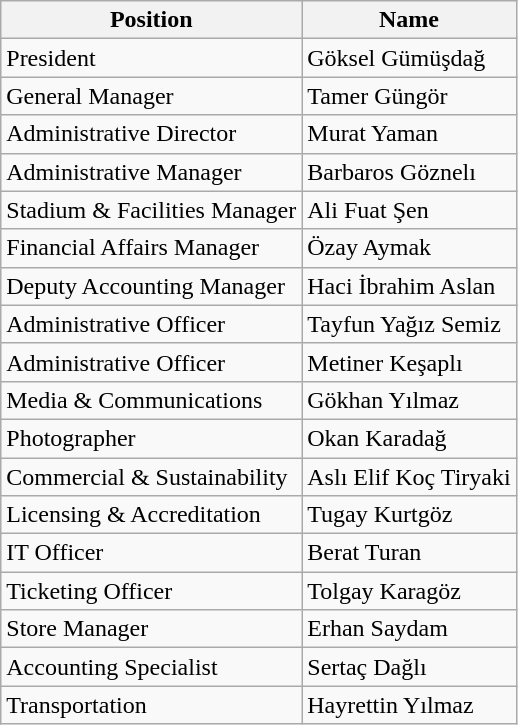<table class="wikitable" style="text-align:left;">
<tr>
<th>Position</th>
<th>Name</th>
</tr>
<tr>
<td>President</td>
<td> Göksel Gümüşdağ</td>
</tr>
<tr>
<td>General Manager</td>
<td> Tamer Güngör</td>
</tr>
<tr>
<td>Administrative Director</td>
<td> Murat Yaman</td>
</tr>
<tr>
<td>Administrative Manager</td>
<td> Barbaros Göznelı</td>
</tr>
<tr>
<td>Stadium & Facilities Manager</td>
<td> Ali Fuat Şen</td>
</tr>
<tr>
<td>Financial Affairs Manager</td>
<td> Özay Aymak</td>
</tr>
<tr>
<td>Deputy Accounting Manager</td>
<td> Haci İbrahim Aslan</td>
</tr>
<tr>
<td>Administrative Officer</td>
<td> Tayfun Yağız Semiz</td>
</tr>
<tr>
<td>Administrative Officer</td>
<td> Metiner Keşaplı</td>
</tr>
<tr>
<td>Media & Communications</td>
<td> Gökhan Yılmaz</td>
</tr>
<tr>
<td>Photographer</td>
<td> Okan Karadağ</td>
</tr>
<tr>
<td>Commercial & Sustainability</td>
<td> Aslı Elif Koç Tiryaki</td>
</tr>
<tr>
<td>Licensing & Accreditation</td>
<td> Tugay Kurtgöz</td>
</tr>
<tr>
<td>IT Officer</td>
<td> Berat Turan</td>
</tr>
<tr>
<td>Ticketing Officer</td>
<td> Tolgay Karagöz</td>
</tr>
<tr>
<td>Store Manager</td>
<td> Erhan Saydam</td>
</tr>
<tr>
<td>Accounting Specialist</td>
<td> Sertaç Dağlı</td>
</tr>
<tr>
<td>Transportation</td>
<td> Hayrettin Yılmaz</td>
</tr>
</table>
